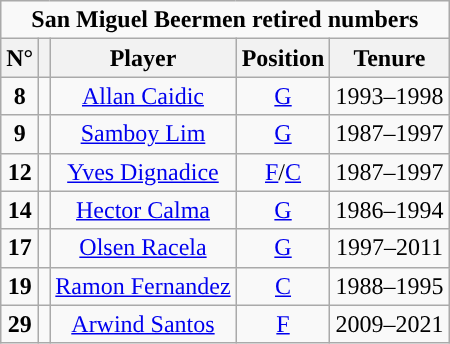<table class="wikitable" style="text-align:center">
<tr>
<td colspan="5"><strong>San Miguel Beermen retired numbers</strong></td>
</tr>
<tr>
<th>N°</th>
<th></th>
<th>Player</th>
<th>Position</th>
<th>Tenure</th>
</tr>
<tr>
<td><strong>8</strong></td>
<td></td>
<td><a href='#'>Allan Caidic</a></td>
<td><a href='#'>G</a></td>
<td>1993–1998</td>
</tr>
<tr>
<td><strong>9</strong></td>
<td></td>
<td><a href='#'>Samboy Lim</a></td>
<td><a href='#'>G</a></td>
<td>1987–1997</td>
</tr>
<tr>
<td><strong>12</strong></td>
<td></td>
<td><a href='#'>Yves Dignadice</a></td>
<td><a href='#'>F</a>/<a href='#'>C</a></td>
<td>1987–1997</td>
</tr>
<tr>
<td><strong>14</strong></td>
<td></td>
<td><a href='#'>Hector Calma</a></td>
<td><a href='#'>G</a></td>
<td>1986–1994</td>
</tr>
<tr>
<td><strong>17</strong></td>
<td></td>
<td><a href='#'>Olsen Racela</a></td>
<td><a href='#'>G</a></td>
<td>1997–2011</td>
</tr>
<tr>
<td><strong>19</strong></td>
<td></td>
<td><a href='#'>Ramon Fernandez</a></td>
<td><a href='#'>C</a></td>
<td>1988–1995</td>
</tr>
<tr>
<td><strong>29</strong></td>
<td></td>
<td><a href='#'>Arwind Santos</a></td>
<td><a href='#'>F</a></td>
<td>2009–2021</td>
</tr>
</table>
